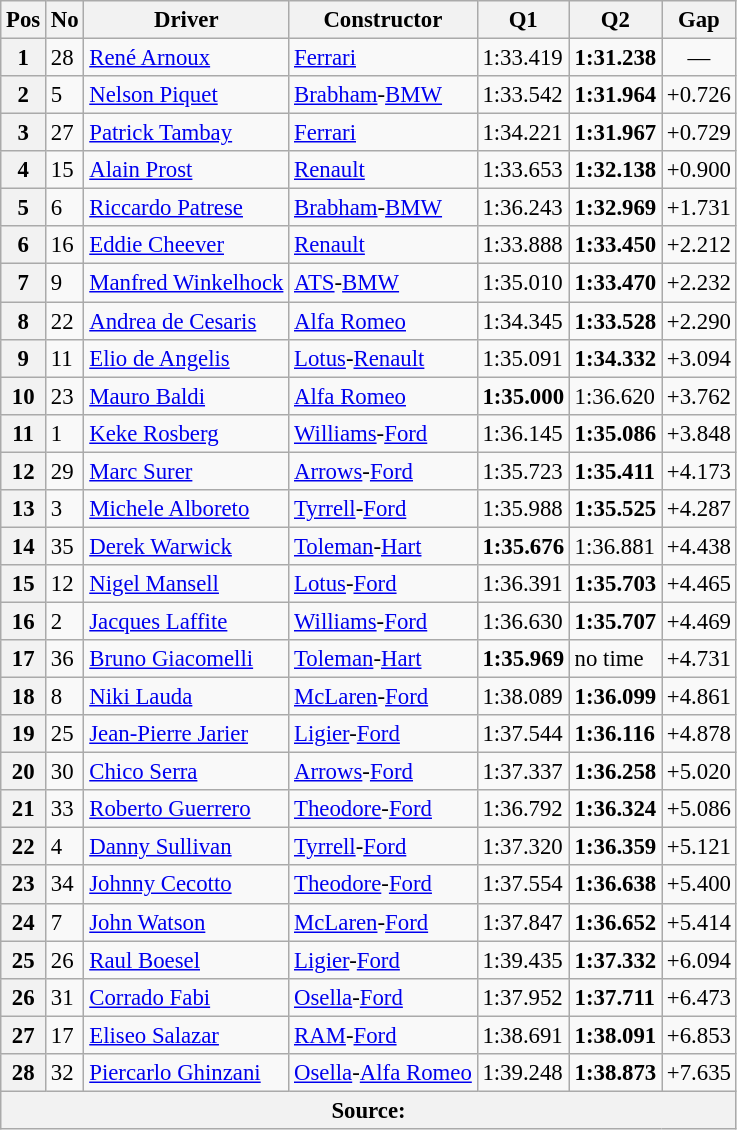<table class="wikitable sortable" style="font-size: 95%">
<tr>
<th>Pos</th>
<th>No</th>
<th>Driver</th>
<th>Constructor</th>
<th>Q1</th>
<th>Q2</th>
<th>Gap</th>
</tr>
<tr>
<th>1</th>
<td>28</td>
<td> <a href='#'>René Arnoux</a></td>
<td><a href='#'>Ferrari</a></td>
<td>1:33.419</td>
<td><strong>1:31.238</strong></td>
<td style="text-align: center">—</td>
</tr>
<tr>
<th>2</th>
<td>5</td>
<td> <a href='#'>Nelson Piquet</a></td>
<td><a href='#'>Brabham</a>-<a href='#'>BMW</a></td>
<td>1:33.542</td>
<td><strong>1:31.964</strong></td>
<td>+0.726</td>
</tr>
<tr>
<th>3</th>
<td>27</td>
<td> <a href='#'>Patrick Tambay</a></td>
<td><a href='#'>Ferrari</a></td>
<td>1:34.221</td>
<td><strong>1:31.967</strong></td>
<td>+0.729</td>
</tr>
<tr>
<th>4</th>
<td>15</td>
<td> <a href='#'>Alain Prost</a></td>
<td><a href='#'>Renault</a></td>
<td>1:33.653</td>
<td><strong>1:32.138</strong></td>
<td>+0.900</td>
</tr>
<tr>
<th>5</th>
<td>6</td>
<td> <a href='#'>Riccardo Patrese</a></td>
<td><a href='#'>Brabham</a>-<a href='#'>BMW</a></td>
<td>1:36.243</td>
<td><strong>1:32.969</strong></td>
<td>+1.731</td>
</tr>
<tr>
<th>6</th>
<td>16</td>
<td> <a href='#'>Eddie Cheever</a></td>
<td><a href='#'>Renault</a></td>
<td>1:33.888</td>
<td><strong>1:33.450</strong></td>
<td>+2.212</td>
</tr>
<tr>
<th>7</th>
<td>9</td>
<td> <a href='#'>Manfred Winkelhock</a></td>
<td><a href='#'>ATS</a>-<a href='#'>BMW</a></td>
<td>1:35.010</td>
<td><strong>1:33.470</strong></td>
<td>+2.232</td>
</tr>
<tr>
<th>8</th>
<td>22</td>
<td> <a href='#'>Andrea de Cesaris</a></td>
<td><a href='#'>Alfa Romeo</a></td>
<td>1:34.345</td>
<td><strong>1:33.528</strong></td>
<td>+2.290</td>
</tr>
<tr>
<th>9</th>
<td>11</td>
<td> <a href='#'>Elio de Angelis</a></td>
<td><a href='#'>Lotus</a>-<a href='#'>Renault</a></td>
<td>1:35.091</td>
<td><strong>1:34.332</strong></td>
<td>+3.094</td>
</tr>
<tr>
<th>10</th>
<td>23</td>
<td> <a href='#'>Mauro Baldi</a></td>
<td><a href='#'>Alfa Romeo</a></td>
<td><strong>1:35.000</strong></td>
<td>1:36.620</td>
<td>+3.762</td>
</tr>
<tr>
<th>11</th>
<td>1</td>
<td> <a href='#'>Keke Rosberg</a></td>
<td><a href='#'>Williams</a>-<a href='#'>Ford</a></td>
<td>1:36.145</td>
<td><strong>1:35.086</strong></td>
<td>+3.848</td>
</tr>
<tr>
<th>12</th>
<td>29</td>
<td> <a href='#'>Marc Surer</a></td>
<td><a href='#'>Arrows</a>-<a href='#'>Ford</a></td>
<td>1:35.723</td>
<td><strong>1:35.411</strong></td>
<td>+4.173</td>
</tr>
<tr>
<th>13</th>
<td>3</td>
<td> <a href='#'>Michele Alboreto</a></td>
<td><a href='#'>Tyrrell</a>-<a href='#'>Ford</a></td>
<td>1:35.988</td>
<td><strong>1:35.525</strong></td>
<td>+4.287</td>
</tr>
<tr>
<th>14</th>
<td>35</td>
<td> <a href='#'>Derek Warwick</a></td>
<td><a href='#'>Toleman</a>-<a href='#'>Hart</a></td>
<td><strong>1:35.676</strong></td>
<td>1:36.881</td>
<td>+4.438</td>
</tr>
<tr>
<th>15</th>
<td>12</td>
<td> <a href='#'>Nigel Mansell</a></td>
<td><a href='#'>Lotus</a>-<a href='#'>Ford</a></td>
<td>1:36.391</td>
<td><strong>1:35.703</strong></td>
<td>+4.465</td>
</tr>
<tr>
<th>16</th>
<td>2</td>
<td> <a href='#'>Jacques Laffite</a></td>
<td><a href='#'>Williams</a>-<a href='#'>Ford</a></td>
<td>1:36.630</td>
<td><strong>1:35.707</strong></td>
<td>+4.469</td>
</tr>
<tr>
<th>17</th>
<td>36</td>
<td> <a href='#'>Bruno Giacomelli</a></td>
<td><a href='#'>Toleman</a>-<a href='#'>Hart</a></td>
<td><strong>1:35.969</strong></td>
<td>no time</td>
<td>+4.731</td>
</tr>
<tr>
<th>18</th>
<td>8</td>
<td> <a href='#'>Niki Lauda</a></td>
<td><a href='#'>McLaren</a>-<a href='#'>Ford</a></td>
<td>1:38.089</td>
<td><strong>1:36.099</strong></td>
<td>+4.861</td>
</tr>
<tr>
<th>19</th>
<td>25</td>
<td> <a href='#'>Jean-Pierre Jarier</a></td>
<td><a href='#'>Ligier</a>-<a href='#'>Ford</a></td>
<td>1:37.544</td>
<td><strong>1:36.116</strong></td>
<td>+4.878</td>
</tr>
<tr>
<th>20</th>
<td>30</td>
<td> <a href='#'>Chico Serra</a></td>
<td><a href='#'>Arrows</a>-<a href='#'>Ford</a></td>
<td>1:37.337</td>
<td><strong>1:36.258</strong></td>
<td>+5.020</td>
</tr>
<tr>
<th>21</th>
<td>33</td>
<td> <a href='#'>Roberto Guerrero</a></td>
<td><a href='#'>Theodore</a>-<a href='#'>Ford</a></td>
<td>1:36.792</td>
<td><strong>1:36.324</strong></td>
<td>+5.086</td>
</tr>
<tr>
<th>22</th>
<td>4</td>
<td> <a href='#'>Danny Sullivan</a></td>
<td><a href='#'>Tyrrell</a>-<a href='#'>Ford</a></td>
<td>1:37.320</td>
<td><strong>1:36.359</strong></td>
<td>+5.121</td>
</tr>
<tr>
<th>23</th>
<td>34</td>
<td> <a href='#'>Johnny Cecotto</a></td>
<td><a href='#'>Theodore</a>-<a href='#'>Ford</a></td>
<td>1:37.554</td>
<td><strong>1:36.638</strong></td>
<td>+5.400</td>
</tr>
<tr>
<th>24</th>
<td>7</td>
<td> <a href='#'>John Watson</a></td>
<td><a href='#'>McLaren</a>-<a href='#'>Ford</a></td>
<td>1:37.847</td>
<td><strong>1:36.652</strong></td>
<td>+5.414</td>
</tr>
<tr>
<th>25</th>
<td>26</td>
<td> <a href='#'>Raul Boesel</a></td>
<td><a href='#'>Ligier</a>-<a href='#'>Ford</a></td>
<td>1:39.435</td>
<td><strong>1:37.332</strong></td>
<td>+6.094</td>
</tr>
<tr>
<th>26</th>
<td>31</td>
<td> <a href='#'>Corrado Fabi</a></td>
<td><a href='#'>Osella</a>-<a href='#'>Ford</a></td>
<td>1:37.952</td>
<td><strong>1:37.711</strong></td>
<td>+6.473</td>
</tr>
<tr>
<th>27</th>
<td>17</td>
<td> <a href='#'>Eliseo Salazar</a></td>
<td><a href='#'>RAM</a>-<a href='#'>Ford</a></td>
<td>1:38.691</td>
<td><strong>1:38.091</strong></td>
<td>+6.853</td>
</tr>
<tr>
<th>28</th>
<td>32</td>
<td> <a href='#'>Piercarlo Ghinzani</a></td>
<td><a href='#'>Osella</a>-<a href='#'>Alfa Romeo</a></td>
<td>1:39.248</td>
<td><strong>1:38.873</strong></td>
<td>+7.635</td>
</tr>
<tr>
<th colspan="7" style="text-align: center">Source: </th>
</tr>
</table>
